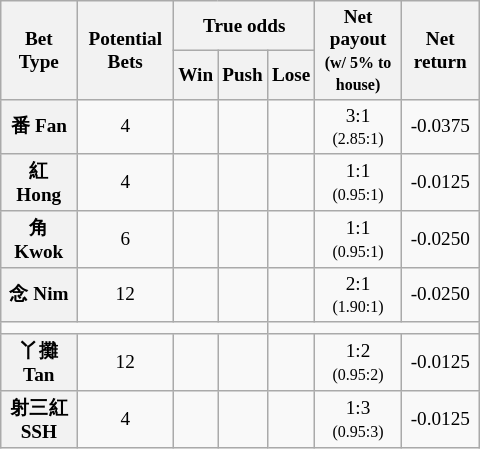<table class="wikitable mw-collapsible collapsed floatright" style="font-size:80%;text-align:center;width:25em;">
<tr>
<th rowspan=2>Bet Type</th>
<th rowspan=2>Potential Bets</th>
<th colspan=3>True odds</th>
<th rowspan=2>Net payout<br><small>(w/ 5% to house)</small></th>
<th rowspan=2>Net return</th>
</tr>
<tr>
<th>Win</th>
<th>Push</th>
<th>Lose</th>
</tr>
<tr>
<th>番 Fan</th>
<td>4</td>
<td></td>
<td></td>
<td></td>
<td>3:1<br><small>(2.85:1)</small></td>
<td>-0.0375</td>
</tr>
<tr>
<th>紅 Hong</th>
<td>4</td>
<td></td>
<td></td>
<td></td>
<td>1:1<br><small>(0.95:1)</small></td>
<td>-0.0125</td>
</tr>
<tr>
<th>角 Kwok</th>
<td>6</td>
<td></td>
<td></td>
<td></td>
<td>1:1<br><small>(0.95:1)</small></td>
<td>-0.0250</td>
</tr>
<tr>
<th>念 Nim</th>
<td>12</td>
<td></td>
<td></td>
<td></td>
<td>2:1<br><small>(1.90:1)</small></td>
<td>-0.0250</td>
</tr>
<tr style="font-size:10%;">
<td colspan=4> </td>
</tr>
<tr>
<th>丫攤 Tan</th>
<td>12</td>
<td></td>
<td></td>
<td></td>
<td>1:2<br><small>(0.95:2)</small></td>
<td>-0.0125</td>
</tr>
<tr>
<th>射三紅 SSH</th>
<td>4</td>
<td></td>
<td></td>
<td></td>
<td>1:3<br><small>(0.95:3)</small></td>
<td>-0.0125</td>
</tr>
</table>
